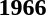<table>
<tr>
<td><strong>1966</strong><br></td>
</tr>
</table>
